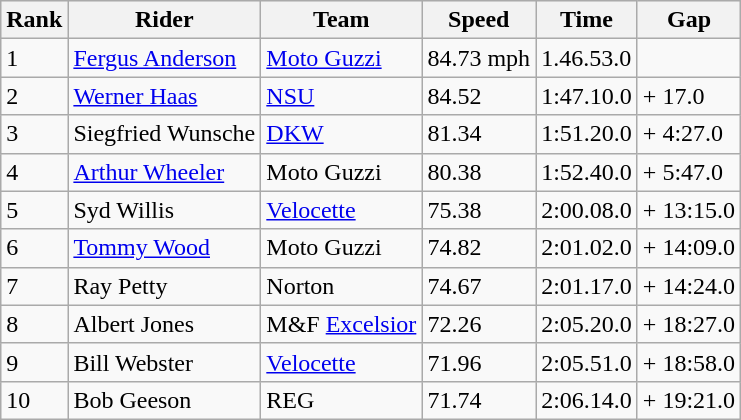<table class="wikitable">
<tr style="background:#efefef;">
<th>Rank</th>
<th>Rider</th>
<th>Team</th>
<th>Speed</th>
<th>Time</th>
<th>Gap</th>
</tr>
<tr>
<td>1</td>
<td> <a href='#'>Fergus Anderson</a></td>
<td><a href='#'>Moto Guzzi</a></td>
<td>84.73 mph</td>
<td>1.46.53.0</td>
</tr>
<tr>
<td>2</td>
<td> <a href='#'>Werner Haas</a></td>
<td><a href='#'>NSU</a></td>
<td>84.52</td>
<td>1:47.10.0</td>
<td>+ 17.0</td>
</tr>
<tr>
<td>3</td>
<td> Siegfried Wunsche</td>
<td><a href='#'>DKW</a></td>
<td>81.34</td>
<td>1:51.20.0</td>
<td>+ 4:27.0</td>
</tr>
<tr>
<td>4</td>
<td> <a href='#'>Arthur Wheeler</a></td>
<td>Moto Guzzi</td>
<td>80.38</td>
<td>1:52.40.0</td>
<td>+ 5:47.0</td>
</tr>
<tr>
<td>5</td>
<td> Syd Willis</td>
<td><a href='#'>Velocette</a></td>
<td>75.38</td>
<td>2:00.08.0</td>
<td>+ 13:15.0</td>
</tr>
<tr>
<td>6</td>
<td> <a href='#'>Tommy Wood</a></td>
<td>Moto Guzzi</td>
<td>74.82</td>
<td>2:01.02.0</td>
<td>+ 14:09.0</td>
</tr>
<tr>
<td>7</td>
<td> Ray Petty</td>
<td>Norton</td>
<td>74.67</td>
<td>2:01.17.0</td>
<td>+ 14:24.0</td>
</tr>
<tr>
<td>8</td>
<td> Albert Jones</td>
<td>M&F <a href='#'>Excelsior</a></td>
<td>72.26</td>
<td>2:05.20.0</td>
<td>+ 18:27.0</td>
</tr>
<tr>
<td>9</td>
<td> Bill Webster</td>
<td><a href='#'>Velocette</a></td>
<td>71.96</td>
<td>2:05.51.0</td>
<td>+ 18:58.0</td>
</tr>
<tr>
<td>10</td>
<td> Bob Geeson</td>
<td>REG</td>
<td>71.74</td>
<td>2:06.14.0</td>
<td>+ 19:21.0</td>
</tr>
</table>
